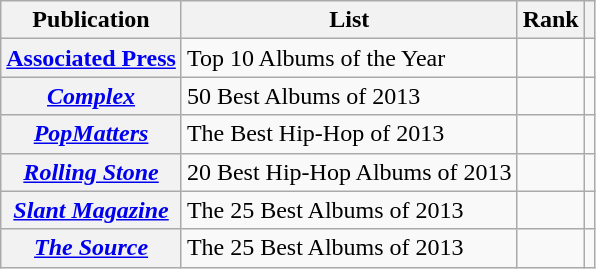<table class="wikitable sortable plainrowheaders" style="border:none; margin:0;">
<tr>
<th scope="col">Publication</th>
<th scope="col" class="unsortable">List</th>
<th scope="col" data-sort-type="number">Rank</th>
<th scope="col" class="unsortable"></th>
</tr>
<tr>
<th scope="row"><a href='#'>Associated Press</a></th>
<td>Top 10 Albums of the Year</td>
<td></td>
<td></td>
</tr>
<tr>
<th scope="row"><em><a href='#'>Complex</a></em></th>
<td>50 Best Albums of 2013</td>
<td></td>
<td></td>
</tr>
<tr>
<th scope="row"><em><a href='#'>PopMatters</a></em></th>
<td>The Best Hip-Hop of 2013</td>
<td></td>
<td></td>
</tr>
<tr>
<th scope="row"><em><a href='#'>Rolling Stone</a></em></th>
<td>20 Best Hip-Hop Albums of 2013</td>
<td></td>
<td></td>
</tr>
<tr>
<th scope="row"><em><a href='#'>Slant Magazine</a></em></th>
<td>The 25 Best Albums of 2013</td>
<td></td>
<td></td>
</tr>
<tr>
<th scope="row"><em><a href='#'>The Source</a></em></th>
<td>The 25 Best Albums of 2013</td>
<td></td>
<td></td>
</tr>
</table>
